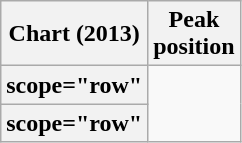<table class="wikitable sortable plainrowheaders">
<tr>
<th>Chart (2013)</th>
<th>Peak<br>position</th>
</tr>
<tr>
<th>scope="row" </th>
</tr>
<tr>
<th>scope="row" </th>
</tr>
</table>
